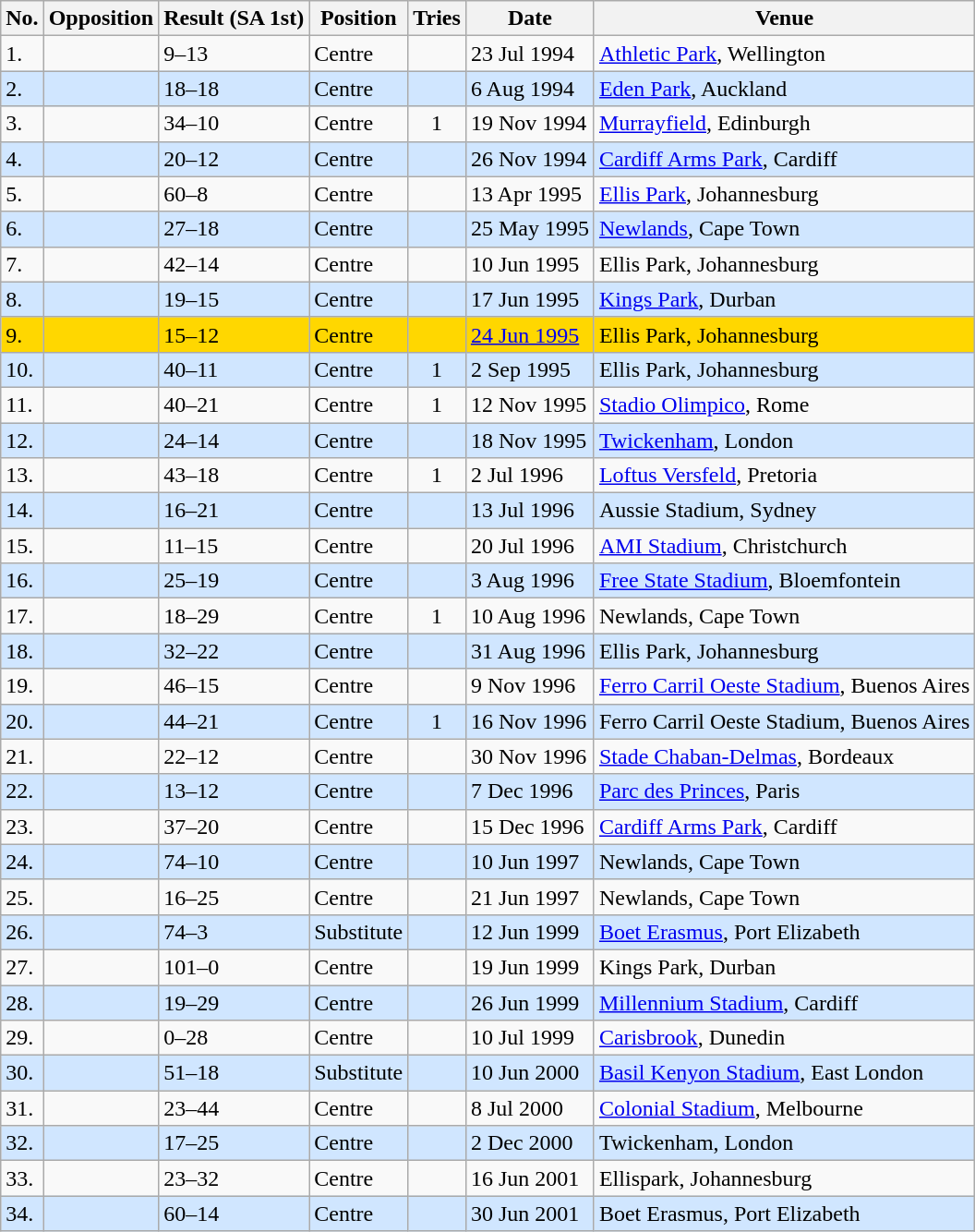<table class="wikitable sortable">
<tr>
<th>No.</th>
<th>Opposition</th>
<th>Result (SA 1st)</th>
<th>Position</th>
<th>Tries</th>
<th>Date</th>
<th>Venue</th>
</tr>
<tr>
<td>1.</td>
<td></td>
<td>9–13</td>
<td>Centre</td>
<td></td>
<td>23 Jul 1994</td>
<td><a href='#'>Athletic Park</a>, Wellington</td>
</tr>
<tr style="background: #D0E6FF;">
<td>2.</td>
<td></td>
<td>18–18</td>
<td>Centre</td>
<td></td>
<td>6 Aug 1994</td>
<td><a href='#'>Eden Park</a>, Auckland</td>
</tr>
<tr>
<td>3.</td>
<td></td>
<td>34–10</td>
<td>Centre</td>
<td align="center">1</td>
<td>19 Nov 1994</td>
<td><a href='#'>Murrayfield</a>, Edinburgh</td>
</tr>
<tr style="background: #D0E6FF;">
<td>4.</td>
<td></td>
<td>20–12</td>
<td>Centre</td>
<td></td>
<td>26 Nov 1994</td>
<td><a href='#'>Cardiff Arms Park</a>, Cardiff</td>
</tr>
<tr>
<td>5.</td>
<td></td>
<td>60–8</td>
<td>Centre</td>
<td></td>
<td>13 Apr 1995</td>
<td><a href='#'>Ellis Park</a>, Johannesburg</td>
</tr>
<tr style="background: #D0E6FF;">
<td>6.</td>
<td></td>
<td>27–18</td>
<td>Centre</td>
<td></td>
<td>25 May 1995</td>
<td><a href='#'>Newlands</a>, Cape Town</td>
</tr>
<tr>
<td>7.</td>
<td></td>
<td>42–14</td>
<td>Centre</td>
<td></td>
<td>10 Jun 1995</td>
<td>Ellis Park, Johannesburg</td>
</tr>
<tr style="background: #D0E6FF;">
<td>8.</td>
<td></td>
<td>19–15</td>
<td>Centre</td>
<td></td>
<td>17 Jun 1995</td>
<td><a href='#'>Kings Park</a>, Durban</td>
</tr>
<tr bgcolor=gold>
<td>9.</td>
<td></td>
<td>15–12</td>
<td>Centre</td>
<td></td>
<td><a href='#'>24 Jun 1995</a></td>
<td>Ellis Park, Johannesburg</td>
</tr>
<tr style="background: #D0E6FF;">
<td>10.</td>
<td></td>
<td>40–11</td>
<td>Centre</td>
<td align="center">1</td>
<td>2 Sep 1995</td>
<td>Ellis Park, Johannesburg</td>
</tr>
<tr>
<td>11.</td>
<td></td>
<td>40–21</td>
<td>Centre</td>
<td align="center">1</td>
<td>12 Nov 1995</td>
<td><a href='#'>Stadio Olimpico</a>, Rome</td>
</tr>
<tr style="background: #D0E6FF;">
<td>12.</td>
<td></td>
<td>24–14</td>
<td>Centre</td>
<td></td>
<td>18 Nov 1995</td>
<td><a href='#'>Twickenham</a>, London</td>
</tr>
<tr>
<td>13.</td>
<td></td>
<td>43–18</td>
<td>Centre</td>
<td align="center">1</td>
<td>2 Jul 1996</td>
<td><a href='#'>Loftus Versfeld</a>, Pretoria</td>
</tr>
<tr style="background: #D0E6FF;">
<td>14.</td>
<td></td>
<td>16–21</td>
<td>Centre</td>
<td></td>
<td>13 Jul 1996</td>
<td>Aussie Stadium, Sydney</td>
</tr>
<tr>
<td>15.</td>
<td></td>
<td>11–15</td>
<td>Centre</td>
<td></td>
<td>20 Jul 1996</td>
<td><a href='#'>AMI Stadium</a>, Christchurch</td>
</tr>
<tr style="background: #D0E6FF;">
<td>16.</td>
<td></td>
<td>25–19</td>
<td>Centre</td>
<td></td>
<td>3 Aug 1996</td>
<td><a href='#'>Free State Stadium</a>, Bloemfontein</td>
</tr>
<tr>
<td>17.</td>
<td></td>
<td>18–29</td>
<td>Centre</td>
<td align="center">1</td>
<td>10 Aug 1996</td>
<td>Newlands, Cape Town</td>
</tr>
<tr style="background: #D0E6FF;">
<td>18.</td>
<td></td>
<td>32–22</td>
<td>Centre</td>
<td></td>
<td>31 Aug 1996</td>
<td>Ellis Park, Johannesburg</td>
</tr>
<tr>
<td>19.</td>
<td></td>
<td>46–15</td>
<td>Centre</td>
<td></td>
<td>9 Nov 1996</td>
<td><a href='#'>Ferro Carril Oeste Stadium</a>, Buenos Aires</td>
</tr>
<tr style="background: #D0E6FF;">
<td>20.</td>
<td></td>
<td>44–21</td>
<td>Centre</td>
<td align="center">1</td>
<td>16 Nov 1996</td>
<td>Ferro Carril Oeste Stadium, Buenos Aires</td>
</tr>
<tr>
<td>21.</td>
<td></td>
<td>22–12</td>
<td>Centre</td>
<td></td>
<td>30 Nov 1996</td>
<td><a href='#'>Stade Chaban-Delmas</a>, Bordeaux</td>
</tr>
<tr style="background: #D0E6FF;">
<td>22.</td>
<td></td>
<td>13–12</td>
<td>Centre</td>
<td></td>
<td>7 Dec 1996</td>
<td><a href='#'>Parc des Princes</a>, Paris</td>
</tr>
<tr>
<td>23.</td>
<td></td>
<td>37–20</td>
<td>Centre</td>
<td></td>
<td>15 Dec 1996</td>
<td><a href='#'>Cardiff Arms Park</a>, Cardiff</td>
</tr>
<tr style="background: #D0E6FF;">
<td>24.</td>
<td></td>
<td>74–10</td>
<td>Centre</td>
<td></td>
<td>10 Jun 1997</td>
<td>Newlands, Cape Town</td>
</tr>
<tr>
<td>25.</td>
<td></td>
<td>16–25</td>
<td>Centre</td>
<td></td>
<td>21 Jun 1997</td>
<td>Newlands, Cape Town</td>
</tr>
<tr style="background: #D0E6FF;">
<td>26.</td>
<td></td>
<td>74–3</td>
<td>Substitute</td>
<td></td>
<td>12 Jun 1999</td>
<td><a href='#'>Boet Erasmus</a>, Port Elizabeth</td>
</tr>
<tr>
<td>27.</td>
<td></td>
<td>101–0</td>
<td>Centre</td>
<td></td>
<td>19 Jun 1999</td>
<td>Kings Park, Durban</td>
</tr>
<tr style="background: #D0E6FF;">
<td>28.</td>
<td></td>
<td>19–29</td>
<td>Centre</td>
<td></td>
<td>26 Jun 1999</td>
<td><a href='#'>Millennium Stadium</a>, Cardiff</td>
</tr>
<tr>
<td>29.</td>
<td></td>
<td>0–28</td>
<td>Centre</td>
<td></td>
<td>10 Jul 1999</td>
<td><a href='#'>Carisbrook</a>, Dunedin</td>
</tr>
<tr style="background: #D0E6FF;">
<td>30.</td>
<td></td>
<td>51–18</td>
<td>Substitute</td>
<td></td>
<td>10 Jun 2000</td>
<td><a href='#'>Basil Kenyon Stadium</a>, East London</td>
</tr>
<tr>
<td>31.</td>
<td></td>
<td>23–44</td>
<td>Centre</td>
<td></td>
<td>8 Jul 2000</td>
<td><a href='#'>Colonial Stadium</a>, Melbourne</td>
</tr>
<tr style="background: #D0E6FF;">
<td>32.</td>
<td></td>
<td>17–25</td>
<td>Centre</td>
<td></td>
<td>2 Dec 2000</td>
<td>Twickenham, London</td>
</tr>
<tr>
<td>33.</td>
<td></td>
<td>23–32</td>
<td>Centre</td>
<td></td>
<td>16 Jun 2001</td>
<td>Ellispark, Johannesburg</td>
</tr>
<tr style="background: #D0E6FF;">
<td>34.</td>
<td></td>
<td>60–14</td>
<td>Centre</td>
<td></td>
<td>30 Jun 2001</td>
<td>Boet Erasmus, Port Elizabeth</td>
</tr>
</table>
